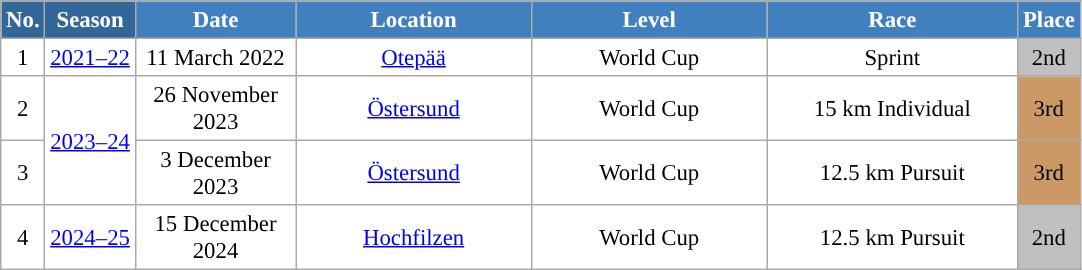<table class="wikitable sortable" style="font-size:95%; text-align:center; border:grey solid 1px; border-collapse:collapse; background:#ffffff;">
<tr style="background:#efefef;">
<th style="background-color:#369; color:white;">No.</th>
<th style="background-color:#369; color:white;">Season</th>
<th style="background-color:#4180be; color:white; width:100px;">Date</th>
<th style="background-color:#4180be; color:white; width:150px;">Location</th>
<th style="background-color:#4180be; color:white; width:150px;">Level</th>
<th style="background-color:#4180be; color:white; width:160px;">Race</th>
<th style="background-color:#4180be; color:white;">Place</th>
</tr>
<tr>
<td align=center>1</td>
<td rowspan="1" align="center"><a href='#'>2021–22</a></td>
<td>11 March 2022</td>
<td> <a href='#'>Otepää</a></td>
<td>World Cup</td>
<td>Sprint</td>
<td align=center bgcolor="silver">2nd</td>
</tr>
<tr>
<td align=center>2</td>
<td rowspan="2" align="center"><a href='#'>2023–24</a></td>
<td>26 November 2023</td>
<td> <a href='#'>Östersund</a></td>
<td>World Cup</td>
<td>15 km Individual</td>
<td align=center bgcolor="#cc9966">3rd</td>
</tr>
<tr>
<td align=center>3</td>
<td>3 December 2023</td>
<td> <a href='#'>Östersund</a></td>
<td>World Cup</td>
<td>12.5 km Pursuit</td>
<td align=center bgcolor="#cc9966">3rd</td>
</tr>
<tr>
<td align=center>4</td>
<td><a href='#'>2024–25</a></td>
<td>15 December 2024</td>
<td> <a href='#'>Hochfilzen</a></td>
<td>World Cup</td>
<td>12.5 km Pursuit</td>
<td align=center bgcolor="silver">2nd</td>
</tr>
</table>
